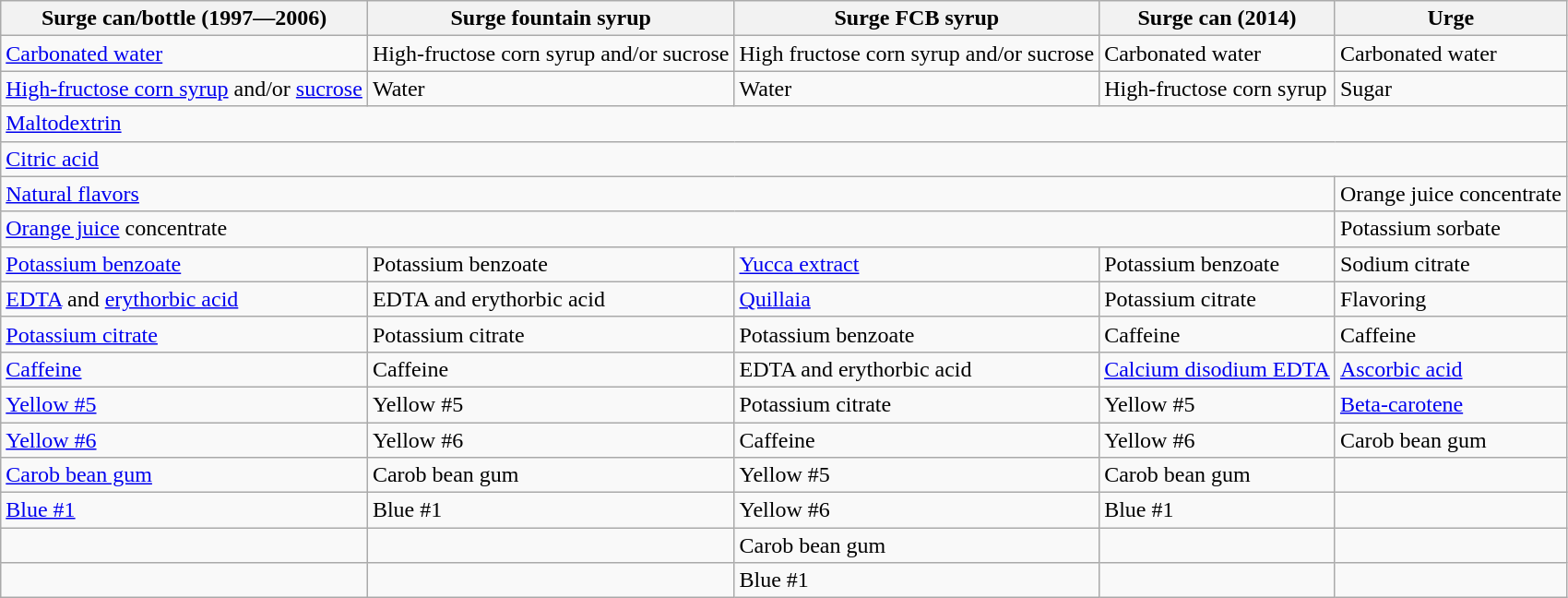<table class="wikitable" border="1">
<tr>
<th>Surge can/bottle (1997—2006)</th>
<th>Surge fountain syrup</th>
<th>Surge FCB syrup</th>
<th>Surge can (2014)</th>
<th>Urge</th>
</tr>
<tr>
<td><a href='#'>Carbonated water</a></td>
<td>High-fructose corn syrup and/or sucrose</td>
<td>High fructose corn syrup and/or sucrose</td>
<td>Carbonated water</td>
<td>Carbonated water</td>
</tr>
<tr>
<td><a href='#'>High-fructose corn syrup</a> and/or <a href='#'>sucrose</a></td>
<td>Water</td>
<td>Water</td>
<td>High-fructose corn syrup</td>
<td>Sugar</td>
</tr>
<tr>
<td colspan="5"><a href='#'>Maltodextrin</a></td>
</tr>
<tr>
<td colspan="5"><a href='#'>Citric acid</a></td>
</tr>
<tr>
<td colspan=4><a href='#'>Natural flavors</a></td>
<td>Orange juice concentrate</td>
</tr>
<tr>
<td colspan=4><a href='#'>Orange juice</a> concentrate</td>
<td>Potassium sorbate</td>
</tr>
<tr>
<td><a href='#'>Potassium benzoate</a></td>
<td>Potassium benzoate</td>
<td><a href='#'>Yucca extract</a></td>
<td>Potassium benzoate</td>
<td>Sodium citrate</td>
</tr>
<tr>
<td><a href='#'>EDTA</a> and <a href='#'>erythorbic acid</a></td>
<td>EDTA and erythorbic acid</td>
<td><a href='#'>Quillaia</a></td>
<td>Potassium citrate</td>
<td>Flavoring</td>
</tr>
<tr>
<td><a href='#'>Potassium citrate</a></td>
<td>Potassium citrate</td>
<td>Potassium benzoate</td>
<td>Caffeine</td>
<td>Caffeine</td>
</tr>
<tr>
<td><a href='#'>Caffeine</a></td>
<td>Caffeine</td>
<td>EDTA and erythorbic acid</td>
<td><a href='#'>Calcium disodium EDTA</a></td>
<td><a href='#'>Ascorbic acid</a></td>
</tr>
<tr>
<td><a href='#'>Yellow #5</a></td>
<td>Yellow #5</td>
<td>Potassium citrate</td>
<td>Yellow #5</td>
<td><a href='#'>Beta-carotene</a></td>
</tr>
<tr>
<td><a href='#'>Yellow #6</a></td>
<td>Yellow #6</td>
<td>Caffeine</td>
<td>Yellow #6</td>
<td>Carob bean gum</td>
</tr>
<tr>
<td><a href='#'>Carob bean gum</a></td>
<td>Carob bean gum</td>
<td>Yellow #5</td>
<td>Carob bean gum</td>
<td></td>
</tr>
<tr>
<td><a href='#'>Blue #1</a></td>
<td>Blue #1</td>
<td>Yellow #6</td>
<td>Blue #1</td>
<td></td>
</tr>
<tr>
<td> </td>
<td> </td>
<td>Carob bean gum</td>
<td> </td>
<td></td>
</tr>
<tr>
<td> </td>
<td> </td>
<td>Blue #1</td>
<td> </td>
<td></td>
</tr>
</table>
